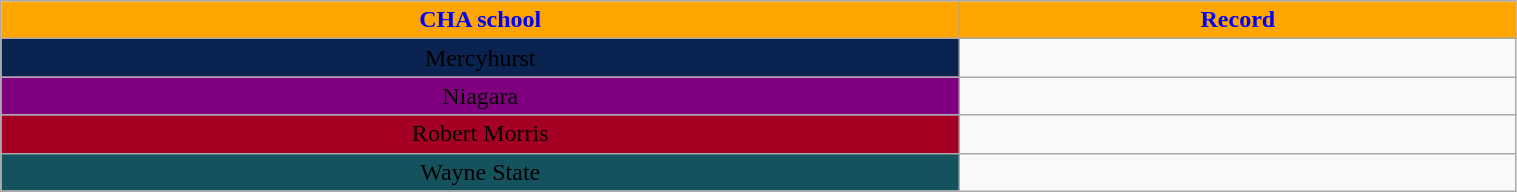<table class="wikitable" width="80%">
<tr align="center"  style=" background:orange; color:blue;">
<td><strong>CHA school</strong></td>
<td><strong>Record</strong></td>
</tr>
<tr align="center" bgcolor="">
<td bgcolor="#0a2351">Mercyhurst</td>
<td></td>
</tr>
<tr align="center" bgcolor="">
<td bgcolor="purple">Niagara</td>
<td></td>
</tr>
<tr align="center" bgcolor="">
<td bgcolor="#A50024">Robert Morris</td>
<td></td>
</tr>
<tr align="center" bgcolor="">
<td bgcolor="#14535D">Wayne State</td>
<td></td>
</tr>
</table>
